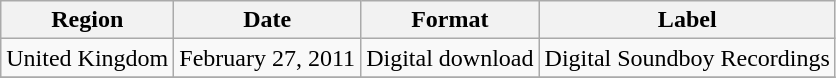<table class=wikitable>
<tr>
<th>Region</th>
<th>Date</th>
<th>Format</th>
<th>Label</th>
</tr>
<tr>
<td>United Kingdom</td>
<td>February 27, 2011</td>
<td>Digital download</td>
<td>Digital Soundboy Recordings</td>
</tr>
<tr>
</tr>
</table>
